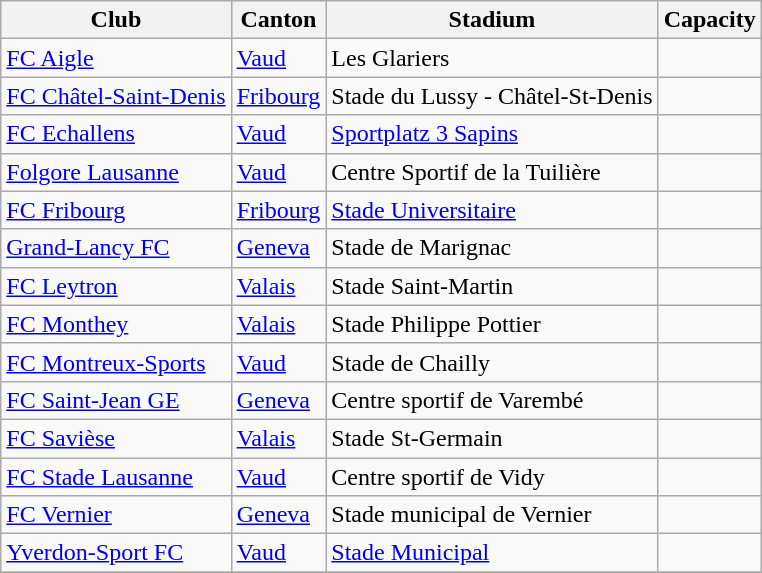<table class="wikitable">
<tr>
<th>Club</th>
<th>Canton</th>
<th>Stadium</th>
<th>Capacity</th>
</tr>
<tr>
<td><a href='#'>FC Aigle</a></td>
<td><a href='#'>Vaud</a></td>
<td>Les Glariers</td>
<td></td>
</tr>
<tr>
<td><a href='#'>FC Châtel-Saint-Denis</a></td>
<td><a href='#'>Fribourg</a></td>
<td>Stade du Lussy - Châtel-St-Denis</td>
<td></td>
</tr>
<tr>
<td><a href='#'>FC Echallens</a></td>
<td><a href='#'>Vaud</a></td>
<td><a href='#'>Sportplatz 3 Sapins</a></td>
<td></td>
</tr>
<tr>
<td><a href='#'>Folgore Lausanne</a></td>
<td><a href='#'>Vaud</a></td>
<td>Centre Sportif de la Tuilière</td>
<td></td>
</tr>
<tr>
<td><a href='#'>FC Fribourg</a></td>
<td><a href='#'>Fribourg</a></td>
<td><a href='#'>Stade Universitaire</a></td>
<td></td>
</tr>
<tr>
<td><a href='#'>Grand-Lancy FC</a></td>
<td><a href='#'>Geneva</a></td>
<td>Stade de Marignac</td>
<td></td>
</tr>
<tr>
<td><a href='#'>FC Leytron</a></td>
<td><a href='#'>Valais</a></td>
<td>Stade Saint-Martin</td>
<td></td>
</tr>
<tr>
<td><a href='#'>FC Monthey</a></td>
<td><a href='#'>Valais</a></td>
<td>Stade Philippe Pottier</td>
<td></td>
</tr>
<tr>
<td><a href='#'>FC Montreux-Sports</a></td>
<td><a href='#'>Vaud</a></td>
<td>Stade de Chailly</td>
<td></td>
</tr>
<tr>
<td><a href='#'>FC Saint-Jean GE</a></td>
<td><a href='#'>Geneva</a></td>
<td>Centre sportif de Varembé</td>
<td></td>
</tr>
<tr>
<td><a href='#'>FC Savièse</a></td>
<td><a href='#'>Valais</a></td>
<td>Stade St-Germain</td>
<td></td>
</tr>
<tr>
<td><a href='#'>FC Stade Lausanne</a></td>
<td><a href='#'>Vaud</a></td>
<td>Centre sportif de Vidy</td>
<td></td>
</tr>
<tr>
<td><a href='#'>FC Vernier</a></td>
<td><a href='#'>Geneva</a></td>
<td>Stade municipal de Vernier</td>
<td></td>
</tr>
<tr>
<td><a href='#'>Yverdon-Sport FC</a></td>
<td><a href='#'>Vaud</a></td>
<td><a href='#'>Stade Municipal</a></td>
<td></td>
</tr>
<tr>
</tr>
</table>
